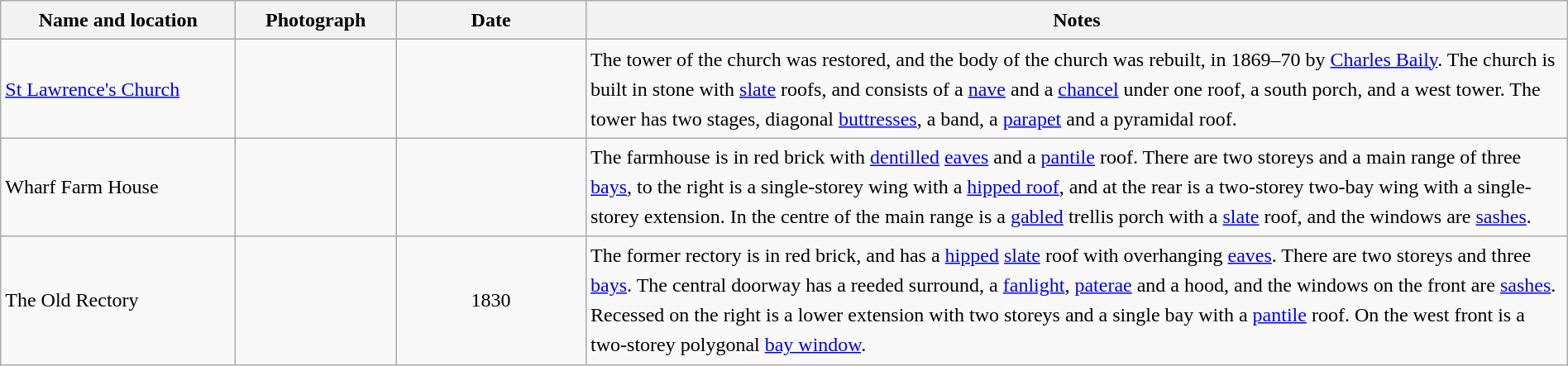<table class="wikitable sortable plainrowheaders" style="width:100%; border:0px; text-align:left; line-height:150%">
<tr>
<th scope="col"  style="width:150px">Name and location</th>
<th scope="col"  style="width:100px" class="unsortable">Photograph</th>
<th scope="col"  style="width:120px">Date</th>
<th scope="col"  style="width:650px" class="unsortable">Notes</th>
</tr>
<tr>
<td><a href='#'>St Lawrence's Church</a><br><small></small></td>
<td></td>
<td align="center"></td>
<td>The tower of the church was restored, and the body of the church was rebuilt, in 1869–70 by <a href='#'>Charles Baily</a>.  The church is built in stone with <a href='#'>slate</a> roofs, and consists of a <a href='#'>nave</a> and a <a href='#'>chancel</a> under one roof, a south porch, and a west tower.  The tower has two stages, diagonal <a href='#'>buttresses</a>, a band, a <a href='#'>parapet</a> and a pyramidal roof.</td>
</tr>
<tr>
<td>Wharf Farm House<br><small></small></td>
<td></td>
<td align="center"></td>
<td>The farmhouse is in red brick with <a href='#'>dentilled</a> <a href='#'>eaves</a> and a <a href='#'>pantile</a> roof.  There are two storeys and a main range of three <a href='#'>bays</a>, to the right is a single-storey wing with a <a href='#'>hipped roof</a>, and at the rear is a two-storey two-bay wing with a single-storey extension.  In the centre of the main range is a <a href='#'>gabled</a> trellis porch with a <a href='#'>slate</a> roof, and the windows are <a href='#'>sashes</a>.</td>
</tr>
<tr>
<td>The Old Rectory<br><small></small></td>
<td></td>
<td align="center">1830</td>
<td>The former rectory is in red brick, and has a <a href='#'>hipped</a> <a href='#'>slate</a> roof with overhanging <a href='#'>eaves</a>.  There are two storeys and three <a href='#'>bays</a>.  The central doorway has a reeded surround, a <a href='#'>fanlight</a>, <a href='#'>paterae</a> and a hood, and the windows on the front are <a href='#'>sashes</a>.  Recessed on the right is a lower extension with two storeys and a single bay with a <a href='#'>pantile</a> roof.  On the west front is a two-storey polygonal <a href='#'>bay window</a>.</td>
</tr>
<tr>
</tr>
</table>
